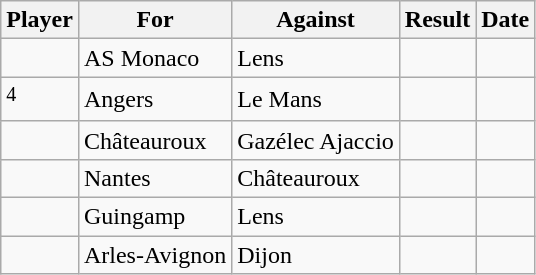<table class="wikitable sortable">
<tr>
<th>Player</th>
<th>For</th>
<th>Against</th>
<th align=center>Result</th>
<th>Date</th>
</tr>
<tr>
<td> </td>
<td>AS Monaco</td>
<td>Lens</td>
<td align="center"></td>
<td></td>
</tr>
<tr>
<td> <sup>4</sup></td>
<td>Angers</td>
<td>Le Mans</td>
<td align="center"></td>
<td></td>
</tr>
<tr>
<td> </td>
<td>Châteauroux</td>
<td>Gazélec Ajaccio</td>
<td align="center"></td>
<td></td>
</tr>
<tr>
<td> </td>
<td>Nantes</td>
<td>Châteauroux</td>
<td align="center"></td>
<td></td>
</tr>
<tr>
<td> </td>
<td>Guingamp</td>
<td>Lens</td>
<td align="center"></td>
<td></td>
</tr>
<tr>
<td> </td>
<td>Arles-Avignon</td>
<td>Dijon</td>
<td align="center"></td>
<td></td>
</tr>
</table>
